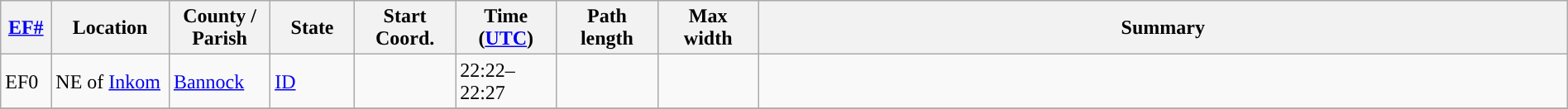<table class="wikitable sortable" style="width:100%;">
<tr>
<th scope="col"  style="width:3%; text-align:center;"><a href='#'>EF#</a></th>
<th scope="col"  style="width:7%; text-align:center;" class="unsortable">Location</th>
<th scope="col"  style="width:6%; text-align:center;" class="unsortable">County / Parish</th>
<th scope="col"  style="width:5%; text-align:center;">State</th>
<th scope="col"  style="width:6%; text-align:center;">Start Coord.</th>
<th scope="col"  style="width:6%; text-align:center;">Time (<a href='#'>UTC</a>)</th>
<th scope="col"  style="width:6%; text-align:center;">Path length</th>
<th scope="col"  style="width:6%; text-align:center;">Max width</th>
<th scope="col" class="unsortable" style="width:48%; text-align:center;">Summary</th>
</tr>
<tr>
<td>EF0</td>
<td>NE of <a href='#'>Inkom</a></td>
<td><a href='#'>Bannock</a></td>
<td><a href='#'>ID</a></td>
<td></td>
<td>22:22–22:27</td>
<td></td>
<td></td>
<td></td>
</tr>
<tr>
</tr>
</table>
